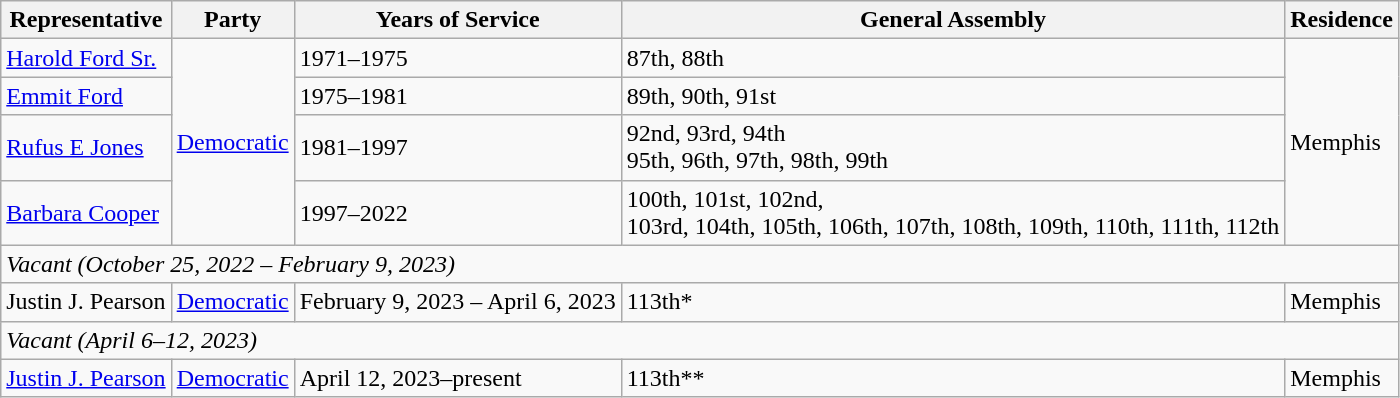<table class="wikitable">
<tr>
<th>Representative</th>
<th>Party</th>
<th>Years of Service</th>
<th>General Assembly</th>
<th>Residence</th>
</tr>
<tr>
<td><a href='#'>Harold Ford Sr.</a></td>
<td rowspan="4" ><a href='#'>Democratic</a></td>
<td>1971–1975</td>
<td>87th, 88th</td>
<td rowspan="4">Memphis</td>
</tr>
<tr>
<td><a href='#'>Emmit Ford</a></td>
<td>1975–1981</td>
<td>89th, 90th, 91st</td>
</tr>
<tr>
<td><a href='#'>Rufus E Jones</a></td>
<td>1981–1997</td>
<td>92nd, 93rd, 94th<br>95th, 96th, 97th,
98th, 99th</td>
</tr>
<tr>
<td><a href='#'>Barbara Cooper</a></td>
<td>1997–2022</td>
<td>100th, 101st, 102nd,<br>103rd, 104th, 105th, 
106th, 107th, 108th,
109th, 110th, 111th,
112th</td>
</tr>
<tr>
<td colspan="5"><em>Vacant (October 25, 2022 – February 9, 2023)</em></td>
</tr>
<tr>
<td>Justin J. Pearson</td>
<td rowspan="1" ><a href='#'>Democratic</a></td>
<td>February 9, 2023 – April 6, 2023</td>
<td>113th*</td>
<td>Memphis</td>
</tr>
<tr>
<td colspan="5"><em>Vacant (April 6–12, 2023)</em></td>
</tr>
<tr>
<td><a href='#'>Justin J. Pearson</a></td>
<td rowspan="1" ><a href='#'>Democratic</a></td>
<td>April 12, 2023–present</td>
<td>113th**</td>
<td>Memphis</td>
</tr>
</table>
